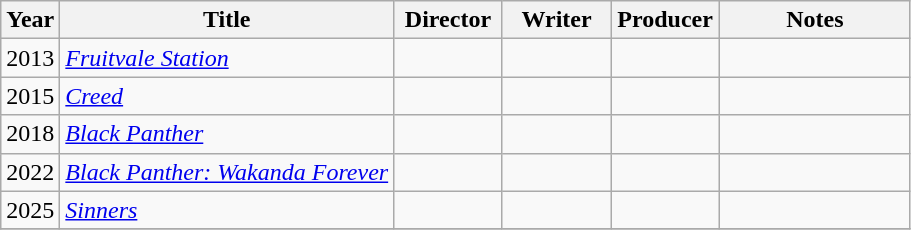<table class="wikitable">
<tr>
<th>Year</th>
<th>Title</th>
<th width=65>Director</th>
<th width=65>Writer</th>
<th width=65>Producer</th>
<th width=120>Notes</th>
</tr>
<tr>
<td>2013</td>
<td><em><a href='#'>Fruitvale Station</a></em></td>
<td></td>
<td></td>
<td></td>
<td></td>
</tr>
<tr>
<td>2015</td>
<td><em><a href='#'>Creed</a></em></td>
<td></td>
<td></td>
<td></td>
<td></td>
</tr>
<tr>
<td>2018</td>
<td><em><a href='#'>Black Panther</a></em></td>
<td></td>
<td></td>
<td></td>
<td></td>
</tr>
<tr>
<td>2022</td>
<td><em><a href='#'>Black Panther: Wakanda Forever</a></em></td>
<td></td>
<td></td>
<td></td>
<td></td>
</tr>
<tr>
<td>2025</td>
<td><em><a href='#'>Sinners</a></em></td>
<td></td>
<td></td>
<td></td>
<td></td>
</tr>
<tr>
</tr>
</table>
